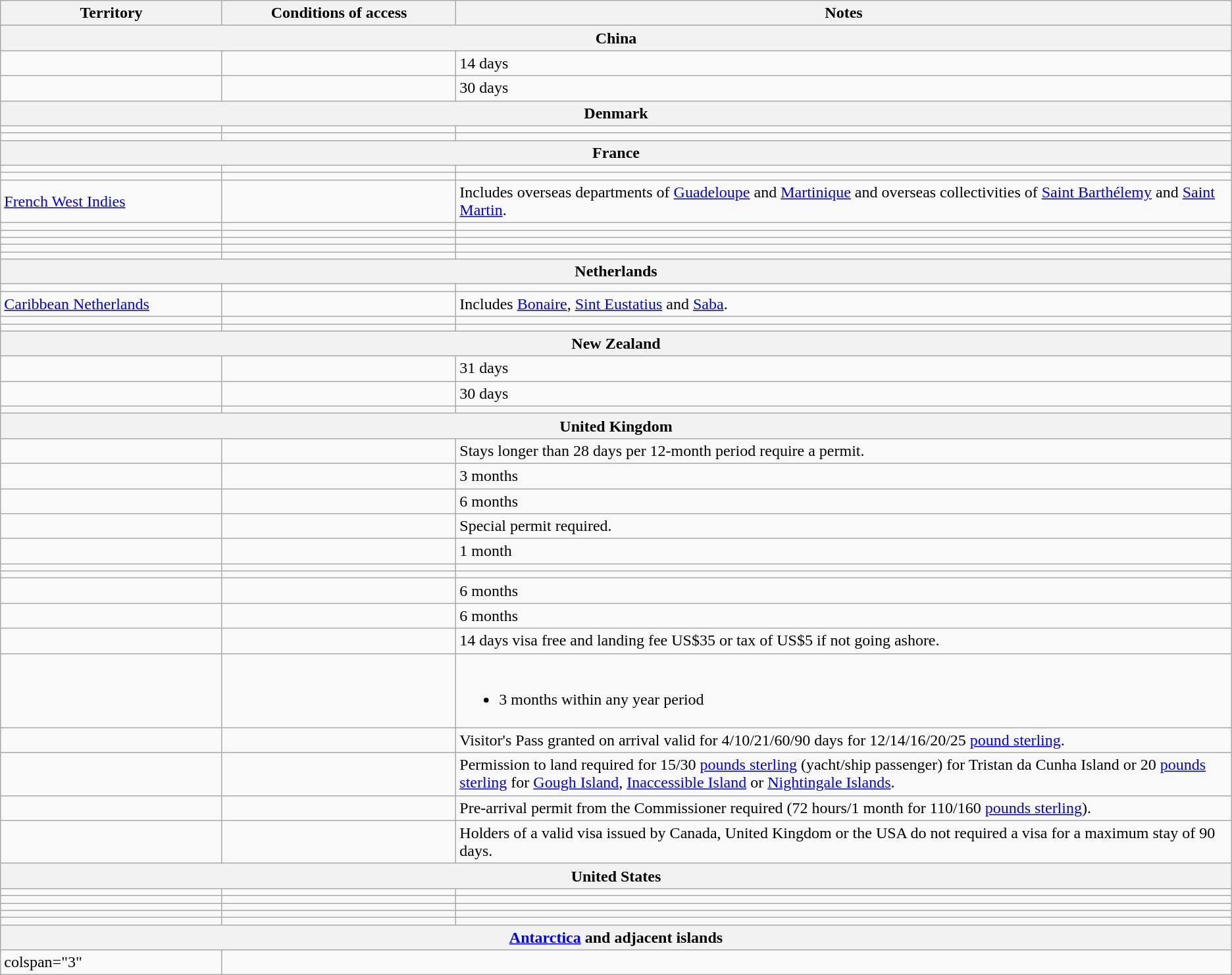<table class="wikitable" style="text-align: left; table-layout: fixed;">
<tr>
<th style="width:18%;">Territory</th>
<th style="width:19%;">Conditions of access</th>
<th>Notes</th>
</tr>
<tr>
<th colspan="3">China</th>
</tr>
<tr>
<td></td>
<td></td>
<td>14 days</td>
</tr>
<tr>
<td></td>
<td></td>
<td>30 days</td>
</tr>
<tr>
<th colspan="3">Denmark</th>
</tr>
<tr>
<td></td>
<td></td>
<td></td>
</tr>
<tr>
<td></td>
<td></td>
<td></td>
</tr>
<tr>
<th colspan="3">France</th>
</tr>
<tr>
<td></td>
<td></td>
<td></td>
</tr>
<tr>
<td></td>
<td></td>
<td></td>
</tr>
<tr>
<td> <a href='#'>French West Indies</a></td>
<td></td>
<td>Includes overseas departments of <a href='#'>Guadeloupe</a> and <a href='#'>Martinique</a> and overseas collectivities of <a href='#'>Saint Barthélemy</a> and <a href='#'>Saint Martin</a>.</td>
</tr>
<tr>
<td></td>
<td></td>
<td></td>
</tr>
<tr>
<td></td>
<td></td>
<td></td>
</tr>
<tr>
<td></td>
<td></td>
<td></td>
</tr>
<tr>
<td></td>
<td></td>
<td></td>
</tr>
<tr>
<td></td>
<td></td>
<td></td>
</tr>
<tr>
<th colspan="3">Netherlands</th>
</tr>
<tr>
<td></td>
<td></td>
<td></td>
</tr>
<tr>
<td> <a href='#'>Caribbean Netherlands</a></td>
<td></td>
<td>Includes <a href='#'>Bonaire</a>, <a href='#'>Sint Eustatius</a> and <a href='#'>Saba</a>.</td>
</tr>
<tr>
<td></td>
<td></td>
<td></td>
</tr>
<tr>
<td></td>
<td></td>
<td></td>
</tr>
<tr>
<th colspan="3">New Zealand</th>
</tr>
<tr>
<td></td>
<td></td>
<td>31 days</td>
</tr>
<tr>
<td></td>
<td></td>
<td>30 days</td>
</tr>
<tr>
<td></td>
<td></td>
<td></td>
</tr>
<tr>
<th colspan="3">United Kingdom</th>
</tr>
<tr>
<td></td>
<td></td>
<td>Stays longer than 28 days per 12-month period require a permit.</td>
</tr>
<tr>
<td></td>
<td></td>
<td>3 months</td>
</tr>
<tr>
<td></td>
<td></td>
<td>6 months</td>
</tr>
<tr>
<td></td>
<td></td>
<td>Special permit required.</td>
</tr>
<tr>
<td></td>
<td></td>
<td>1 month</td>
</tr>
<tr>
<td></td>
<td></td>
<td></td>
</tr>
<tr>
<td></td>
<td></td>
<td></td>
</tr>
<tr>
<td></td>
<td></td>
<td>6 months</td>
</tr>
<tr>
<td></td>
<td></td>
<td>6 months</td>
</tr>
<tr>
<td></td>
<td></td>
<td>14 days visa free and landing fee US$35 or tax of US$5 if not going ashore.</td>
</tr>
<tr>
<td></td>
<td></td>
<td><br><ul><li>3 months within any year period</li></ul></td>
</tr>
<tr>
<td></td>
<td></td>
<td>Visitor's Pass granted on arrival valid for 4/10/21/60/90 days for 12/14/16/20/25 <a href='#'>pound sterling</a>.</td>
</tr>
<tr>
<td></td>
<td></td>
<td>Permission to land required for 15/30 <a href='#'>pounds sterling</a> (yacht/ship passenger) for Tristan da Cunha Island or 20 <a href='#'>pounds sterling</a> for <a href='#'>Gough Island</a>, <a href='#'>Inaccessible Island</a> or <a href='#'>Nightingale Islands</a>.</td>
</tr>
<tr>
<td></td>
<td></td>
<td>Pre-arrival permit from the Commissioner required (72 hours/1 month for 110/160 <a href='#'>pounds sterling</a>).</td>
</tr>
<tr>
<td></td>
<td></td>
<td>Holders of a valid visa issued by Canada, United Kingdom or the USA do not required a visa for a maximum stay of 90 days.</td>
</tr>
<tr>
<th colspan="3">United States</th>
</tr>
<tr>
<td></td>
<td></td>
<td></td>
</tr>
<tr>
<td></td>
<td></td>
<td></td>
</tr>
<tr>
<td></td>
<td></td>
<td></td>
</tr>
<tr>
<td></td>
<td></td>
<td></td>
</tr>
<tr>
<td></td>
<td></td>
<td></td>
</tr>
<tr>
<th colspan="3"><a href='#'>Antarctica</a> and adjacent islands</th>
</tr>
<tr>
<td>colspan="3" </td>
</tr>
</table>
